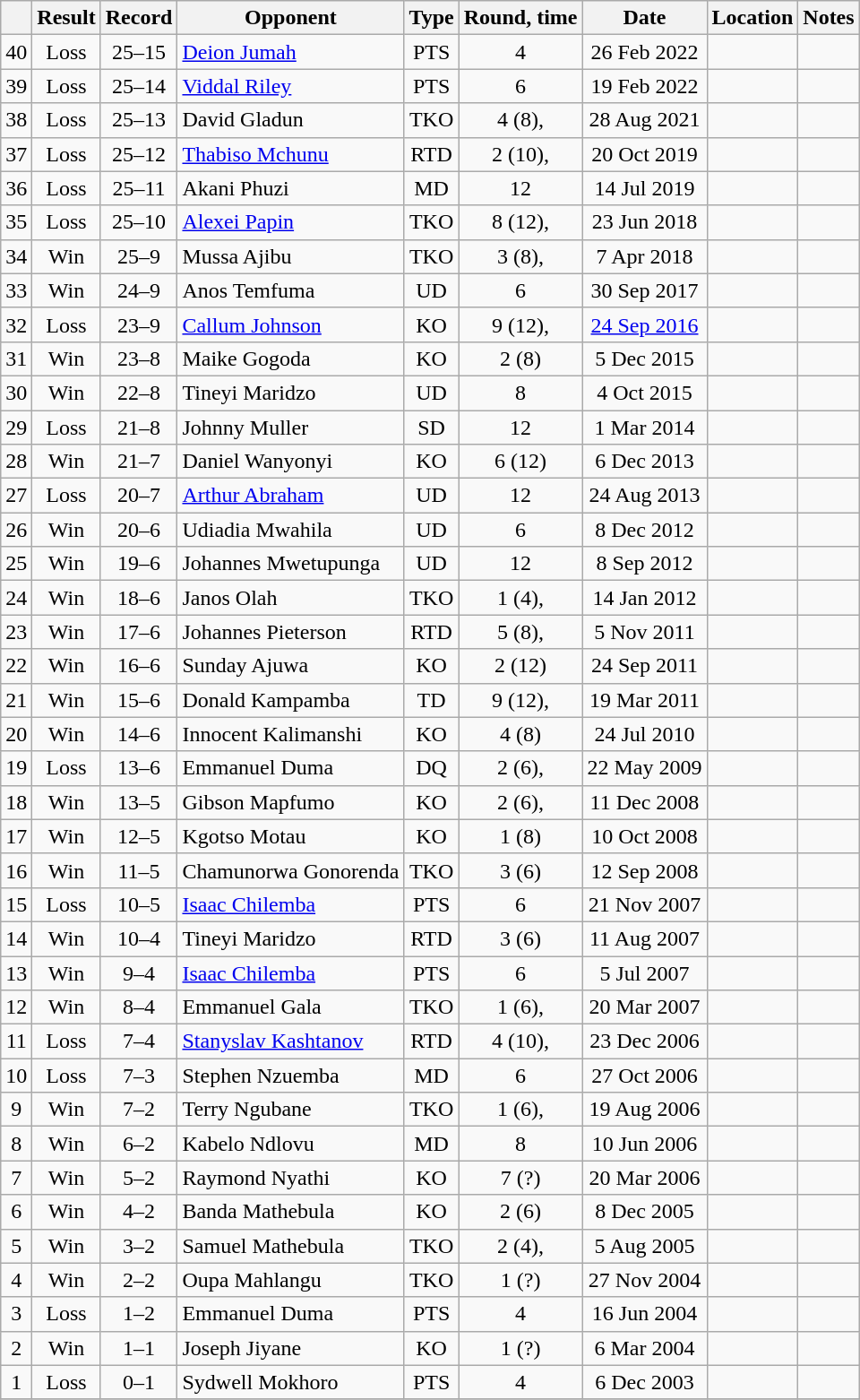<table class="wikitable" style="text-align:center">
<tr>
<th></th>
<th>Result</th>
<th>Record</th>
<th>Opponent</th>
<th>Type</th>
<th>Round, time</th>
<th>Date</th>
<th>Location</th>
<th>Notes</th>
</tr>
<tr>
<td>40</td>
<td>Loss</td>
<td>25–15</td>
<td style="text-align:left;"> <a href='#'>Deion Jumah</a></td>
<td>PTS</td>
<td>4</td>
<td>26 Feb 2022</td>
<td style="text-align:left;"></td>
<td></td>
</tr>
<tr>
<td>39</td>
<td> Loss</td>
<td>25–14</td>
<td style="text-align:left;"> <a href='#'>Viddal Riley</a></td>
<td>PTS</td>
<td>6</td>
<td>19 Feb 2022</td>
<td style="text-align:left;"> </td>
<td></td>
</tr>
<tr>
<td>38</td>
<td> Loss</td>
<td>25–13</td>
<td style="text-align:left;"> David Gladun</td>
<td>TKO</td>
<td>4 (8), </td>
<td>28 Aug 2021</td>
<td style="text-align:left;"> </td>
<td></td>
</tr>
<tr>
<td>37</td>
<td> Loss</td>
<td>25–12</td>
<td style="text-align:left;"> <a href='#'>Thabiso Mchunu</a></td>
<td>RTD</td>
<td>2 (10), </td>
<td>20 Oct 2019</td>
<td style="text-align:left;"> </td>
<td></td>
</tr>
<tr>
<td>36</td>
<td> Loss</td>
<td>25–11</td>
<td style="text-align:left;"> Akani Phuzi</td>
<td>MD</td>
<td>12</td>
<td>14 Jul 2019</td>
<td style="text-align:left;"> </td>
<td style="text-align:left;"></td>
</tr>
<tr>
<td>35</td>
<td> Loss</td>
<td>25–10</td>
<td style="text-align:left;"> <a href='#'>Alexei Papin</a></td>
<td>TKO</td>
<td>8 (12), </td>
<td>23 Jun 2018</td>
<td style="text-align:left;"> </td>
<td style="text-align:left;"></td>
</tr>
<tr>
<td>34</td>
<td> Win</td>
<td>25–9</td>
<td style="text-align:left;"> Mussa Ajibu</td>
<td>TKO</td>
<td>3 (8), </td>
<td>7 Apr 2018</td>
<td style="text-align:left;"> </td>
<td></td>
</tr>
<tr>
<td>33</td>
<td> Win</td>
<td>24–9</td>
<td style="text-align:left;"> Anos Temfuma</td>
<td>UD</td>
<td>6</td>
<td>30 Sep 2017</td>
<td style="text-align:left;"> </td>
<td></td>
</tr>
<tr>
<td>32</td>
<td> Loss</td>
<td>23–9</td>
<td style="text-align:left;"> <a href='#'>Callum Johnson</a></td>
<td>KO</td>
<td>9 (12), </td>
<td><a href='#'>24 Sep 2016</a></td>
<td style="text-align:left;"> </td>
<td style="text-align:left;"></td>
</tr>
<tr>
<td>31</td>
<td> Win</td>
<td>23–8</td>
<td style="text-align:left;"> Maike Gogoda</td>
<td>KO</td>
<td>2 (8)</td>
<td>5 Dec 2015</td>
<td style="text-align:left;"> </td>
<td></td>
</tr>
<tr>
<td>30</td>
<td> Win</td>
<td>22–8</td>
<td style="text-align:left;"> Tineyi Maridzo</td>
<td>UD</td>
<td>8</td>
<td>4 Oct 2015</td>
<td style="text-align:left;"> </td>
<td></td>
</tr>
<tr>
<td>29</td>
<td> Loss</td>
<td>21–8</td>
<td style="text-align:left;"> Johnny Muller</td>
<td>SD</td>
<td>12</td>
<td>1 Mar 2014</td>
<td style="text-align:left;"> </td>
<td style="text-align:left;"></td>
</tr>
<tr>
<td>28</td>
<td> Win</td>
<td>21–7</td>
<td style="text-align:left;"> Daniel Wanyonyi</td>
<td>KO</td>
<td>6 (12)</td>
<td>6 Dec 2013</td>
<td style="text-align:left;"> </td>
<td style="text-align:left;"></td>
</tr>
<tr>
<td>27</td>
<td> Loss</td>
<td>20–7</td>
<td style="text-align:left;"> <a href='#'>Arthur Abraham</a></td>
<td>UD</td>
<td>12</td>
<td>24 Aug 2013</td>
<td style="text-align:left;"> </td>
<td style="text-align:left;"></td>
</tr>
<tr>
<td>26</td>
<td> Win</td>
<td>20–6</td>
<td style="text-align:left;"> Udiadia Mwahila</td>
<td>UD</td>
<td>6</td>
<td>8 Dec 2012</td>
<td style="text-align:left;"> </td>
<td></td>
</tr>
<tr>
<td>25</td>
<td> Win</td>
<td>19–6</td>
<td style="text-align:left;"> Johannes Mwetupunga</td>
<td>UD</td>
<td>12</td>
<td>8 Sep 2012</td>
<td style="text-align:left;"> </td>
<td style="text-align:left;"></td>
</tr>
<tr>
<td>24</td>
<td> Win</td>
<td>18–6</td>
<td style="text-align:left;"> Janos Olah</td>
<td>TKO</td>
<td>1 (4), </td>
<td>14 Jan 2012</td>
<td style="text-align:left;"> </td>
<td></td>
</tr>
<tr>
<td>23</td>
<td> Win</td>
<td>17–6</td>
<td style="text-align:left;"> Johannes Pieterson</td>
<td>RTD</td>
<td>5 (8), </td>
<td>5 Nov 2011</td>
<td style="text-align:left;"> </td>
<td></td>
</tr>
<tr>
<td>22</td>
<td> Win</td>
<td>16–6</td>
<td style="text-align:left;"> Sunday Ajuwa</td>
<td>KO</td>
<td>2 (12)</td>
<td>24 Sep 2011</td>
<td style="text-align:left;"> </td>
<td style="text-align:left;"></td>
</tr>
<tr>
<td>21</td>
<td> Win</td>
<td>15–6</td>
<td style="text-align:left;"> Donald Kampamba</td>
<td>TD</td>
<td>9 (12), </td>
<td>19 Mar 2011</td>
<td style="text-align:left;"> </td>
<td style="text-align:left;"></td>
</tr>
<tr>
<td>20</td>
<td> Win</td>
<td>14–6</td>
<td style="text-align:left;"> Innocent Kalimanshi</td>
<td>KO</td>
<td>4 (8)</td>
<td>24 Jul 2010</td>
<td style="text-align:left;"> </td>
<td></td>
</tr>
<tr>
<td>19</td>
<td> Loss</td>
<td>13–6</td>
<td style="text-align:left;"> Emmanuel Duma</td>
<td>DQ</td>
<td>2 (6), </td>
<td>22 May 2009</td>
<td style="text-align:left;"> </td>
<td></td>
</tr>
<tr>
<td>18</td>
<td> Win</td>
<td>13–5</td>
<td style="text-align:left;"> Gibson Mapfumo</td>
<td>KO</td>
<td>2 (6), </td>
<td>11 Dec 2008</td>
<td style="text-align:left;"> </td>
<td></td>
</tr>
<tr>
<td>17</td>
<td> Win</td>
<td>12–5</td>
<td style="text-align:left;"> Kgotso Motau</td>
<td>KO</td>
<td>1 (8)</td>
<td>10 Oct 2008</td>
<td style="text-align:left;"> </td>
<td></td>
</tr>
<tr>
<td>16</td>
<td> Win</td>
<td>11–5</td>
<td style="text-align:left;"> Chamunorwa Gonorenda</td>
<td>TKO</td>
<td>3 (6)</td>
<td>12 Sep 2008</td>
<td style="text-align:left;"> </td>
<td></td>
</tr>
<tr>
<td>15</td>
<td> Loss</td>
<td>10–5</td>
<td style="text-align:left;"> <a href='#'>Isaac Chilemba</a></td>
<td>PTS</td>
<td>6</td>
<td>21 Nov 2007</td>
<td style="text-align:left;"> </td>
<td></td>
</tr>
<tr>
<td>14</td>
<td> Win</td>
<td>10–4</td>
<td style="text-align:left;"> Tineyi Maridzo</td>
<td>RTD</td>
<td>3 (6)</td>
<td>11 Aug 2007</td>
<td style="text-align:left;"> </td>
<td></td>
</tr>
<tr>
<td>13</td>
<td> Win</td>
<td>9–4</td>
<td style="text-align:left;"> <a href='#'>Isaac Chilemba</a></td>
<td>PTS</td>
<td>6</td>
<td>5 Jul 2007</td>
<td style="text-align:left;"> </td>
<td></td>
</tr>
<tr>
<td>12</td>
<td> Win</td>
<td>8–4</td>
<td style="text-align:left;"> Emmanuel Gala</td>
<td>TKO</td>
<td>1 (6), </td>
<td>20 Mar 2007</td>
<td style="text-align:left;"> </td>
<td></td>
</tr>
<tr>
<td>11</td>
<td> Loss</td>
<td>7–4</td>
<td style="text-align:left;"> <a href='#'>Stanyslav Kashtanov</a></td>
<td>RTD</td>
<td>4 (10), </td>
<td>23 Dec 2006</td>
<td style="text-align:left;"> </td>
<td style="text-align:left;"></td>
</tr>
<tr>
<td>10</td>
<td> Loss</td>
<td>7–3</td>
<td style="text-align:left;"> Stephen Nzuemba</td>
<td>MD</td>
<td>6</td>
<td>27 Oct 2006</td>
<td style="text-align:left;"> </td>
<td></td>
</tr>
<tr>
<td>9</td>
<td> Win</td>
<td>7–2</td>
<td style="text-align:left;"> Terry Ngubane</td>
<td>TKO</td>
<td>1 (6), </td>
<td>19 Aug 2006</td>
<td style="text-align:left;"> </td>
<td></td>
</tr>
<tr>
<td>8</td>
<td> Win</td>
<td>6–2</td>
<td style="text-align:left;"> Kabelo Ndlovu</td>
<td>MD</td>
<td>8</td>
<td>10 Jun 2006</td>
<td style="text-align:left;"> </td>
<td></td>
</tr>
<tr>
<td>7</td>
<td> Win</td>
<td>5–2</td>
<td style="text-align:left;"> Raymond Nyathi</td>
<td>KO</td>
<td>7 (?)</td>
<td>20 Mar 2006</td>
<td style="text-align:left;"> </td>
<td></td>
</tr>
<tr>
<td>6</td>
<td> Win</td>
<td>4–2</td>
<td style="text-align:left;"> Banda Mathebula</td>
<td>KO</td>
<td>2 (6)</td>
<td>8 Dec 2005</td>
<td style="text-align:left;"> </td>
<td></td>
</tr>
<tr>
<td>5</td>
<td> Win</td>
<td>3–2</td>
<td style="text-align:left;"> Samuel Mathebula</td>
<td>TKO</td>
<td>2 (4), </td>
<td>5 Aug 2005</td>
<td style="text-align:left;"> </td>
<td></td>
</tr>
<tr>
<td>4</td>
<td> Win</td>
<td>2–2</td>
<td style="text-align:left;"> Oupa Mahlangu</td>
<td>TKO</td>
<td>1 (?)</td>
<td>27 Nov 2004</td>
<td style="text-align:left;"> </td>
<td></td>
</tr>
<tr>
<td>3</td>
<td> Loss</td>
<td>1–2</td>
<td style="text-align:left;"> Emmanuel Duma</td>
<td>PTS</td>
<td>4</td>
<td>16 Jun 2004</td>
<td style="text-align:left;"> </td>
<td></td>
</tr>
<tr>
<td>2</td>
<td> Win</td>
<td>1–1</td>
<td style="text-align:left;"> Joseph Jiyane</td>
<td>KO</td>
<td>1 (?)</td>
<td>6 Mar 2004</td>
<td style="text-align:left;"> </td>
<td></td>
</tr>
<tr>
<td>1</td>
<td> Loss</td>
<td>0–1</td>
<td style="text-align:left;"> Sydwell Mokhoro</td>
<td>PTS</td>
<td>4</td>
<td>6 Dec 2003</td>
<td style="text-align:left;"> </td>
<td></td>
</tr>
<tr>
</tr>
</table>
